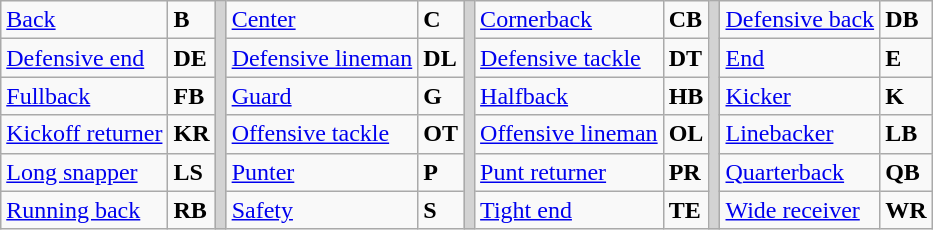<table class="wikitable">
<tr>
<td><a href='#'>Back</a></td>
<td><strong>B</strong></td>
<td rowSpan="6" style="background-color:lightgrey;"></td>
<td><a href='#'>Center</a></td>
<td><strong>C</strong></td>
<td rowSpan="6" style="background-color:lightgrey;"></td>
<td><a href='#'>Cornerback</a></td>
<td><strong>CB</strong></td>
<td rowSpan="6" style="background-color:lightgrey;"></td>
<td><a href='#'>Defensive back</a></td>
<td><strong>DB</strong></td>
</tr>
<tr>
<td><a href='#'>Defensive end</a></td>
<td><strong>DE</strong></td>
<td><a href='#'>Defensive lineman</a></td>
<td><strong>DL</strong></td>
<td><a href='#'>Defensive tackle</a></td>
<td><strong>DT</strong></td>
<td><a href='#'>End</a></td>
<td><strong>E</strong></td>
</tr>
<tr>
<td><a href='#'>Fullback</a></td>
<td><strong>FB</strong></td>
<td><a href='#'>Guard</a></td>
<td><strong>G</strong></td>
<td><a href='#'>Halfback</a></td>
<td><strong>HB</strong></td>
<td><a href='#'>Kicker</a></td>
<td><strong>K</strong></td>
</tr>
<tr>
<td><a href='#'>Kickoff returner</a></td>
<td><strong>KR</strong></td>
<td><a href='#'>Offensive tackle</a></td>
<td><strong>OT</strong></td>
<td><a href='#'>Offensive lineman</a></td>
<td><strong>OL</strong></td>
<td><a href='#'>Linebacker</a></td>
<td><strong>LB</strong></td>
</tr>
<tr>
<td><a href='#'>Long snapper</a></td>
<td><strong>LS</strong></td>
<td><a href='#'>Punter</a></td>
<td><strong>P</strong></td>
<td><a href='#'>Punt returner</a></td>
<td><strong>PR</strong></td>
<td><a href='#'>Quarterback</a></td>
<td><strong>QB</strong></td>
</tr>
<tr>
<td><a href='#'>Running back</a></td>
<td><strong>RB</strong></td>
<td><a href='#'>Safety</a></td>
<td><strong>S</strong></td>
<td><a href='#'>Tight end</a></td>
<td><strong>TE</strong></td>
<td><a href='#'>Wide receiver</a></td>
<td><strong>WR</strong></td>
</tr>
</table>
